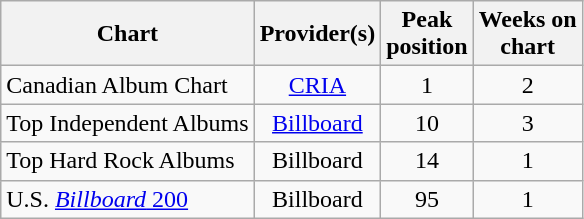<table class="wikitable sortable">
<tr>
<th align="left">Chart</th>
<th align="left">Provider(s)</th>
<th align="left">Peak<br>position</th>
<th align="left">Weeks on<br>chart</th>
</tr>
<tr>
<td align="left">Canadian Album Chart</td>
<td style="text-align:center;"><a href='#'>CRIA</a></td>
<td style="text-align:center;">1</td>
<td style="text-align:center;">2</td>
</tr>
<tr>
<td align="left">Top Independent Albums</td>
<td style="text-align:center;"><a href='#'>Billboard</a></td>
<td style="text-align:center;">10</td>
<td style="text-align:center;">3</td>
</tr>
<tr>
<td align="left">Top Hard Rock Albums</td>
<td style="text-align:center;">Billboard</td>
<td style="text-align:center;">14</td>
<td style="text-align:center;">1</td>
</tr>
<tr>
<td align="left">U.S. <a href='#'><em>Billboard</em> 200</a></td>
<td style="text-align:center;">Billboard</td>
<td style="text-align:center;">95</td>
<td style="text-align:center;">1</td>
</tr>
</table>
